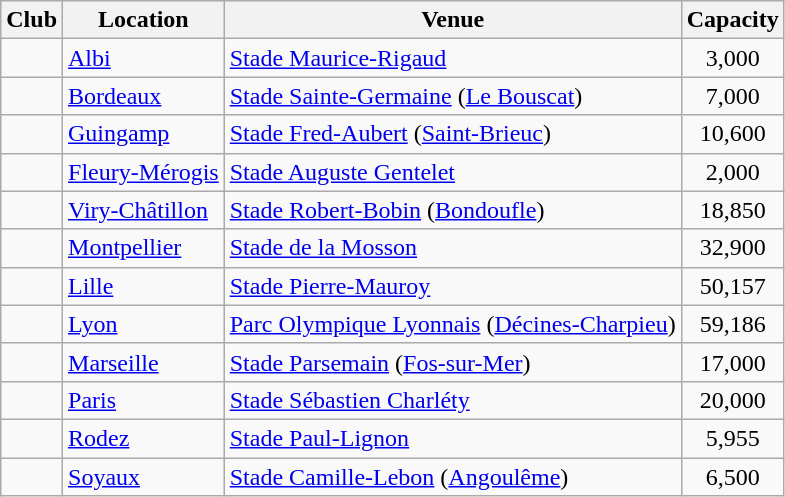<table class="wikitable sortable">
<tr>
<th>Club</th>
<th>Location</th>
<th>Venue</th>
<th>Capacity</th>
</tr>
<tr>
<td></td>
<td><a href='#'>Albi</a></td>
<td><a href='#'>Stade Maurice-Rigaud</a></td>
<td align="center">3,000</td>
</tr>
<tr>
<td></td>
<td><a href='#'>Bordeaux</a></td>
<td><a href='#'>Stade Sainte-Germaine</a> (<a href='#'>Le Bouscat</a>)</td>
<td align="center">7,000</td>
</tr>
<tr>
<td></td>
<td><a href='#'>Guingamp</a></td>
<td><a href='#'>Stade Fred-Aubert</a> (<a href='#'>Saint-Brieuc</a>)</td>
<td align="center">10,600</td>
</tr>
<tr>
<td></td>
<td><a href='#'>Fleury-Mérogis</a></td>
<td><a href='#'>Stade Auguste Gentelet</a></td>
<td align="center">2,000</td>
</tr>
<tr>
<td></td>
<td><a href='#'>Viry-Châtillon</a></td>
<td><a href='#'>Stade Robert-Bobin</a> (<a href='#'>Bondoufle</a>)</td>
<td align="center">18,850</td>
</tr>
<tr>
<td></td>
<td><a href='#'>Montpellier</a></td>
<td><a href='#'>Stade de la Mosson</a></td>
<td align="center">32,900</td>
</tr>
<tr>
<td></td>
<td><a href='#'>Lille</a></td>
<td><a href='#'>Stade Pierre-Mauroy</a></td>
<td align="center">50,157</td>
</tr>
<tr>
<td></td>
<td><a href='#'>Lyon</a></td>
<td><a href='#'>Parc Olympique Lyonnais</a> (<a href='#'>Décines-Charpieu</a>)</td>
<td align="center">59,186</td>
</tr>
<tr>
<td></td>
<td><a href='#'>Marseille</a></td>
<td><a href='#'>Stade Parsemain</a> (<a href='#'>Fos-sur-Mer</a>)</td>
<td align="center">17,000</td>
</tr>
<tr>
<td></td>
<td><a href='#'>Paris</a></td>
<td><a href='#'>Stade Sébastien Charléty</a></td>
<td align="center">20,000</td>
</tr>
<tr>
<td></td>
<td><a href='#'>Rodez</a></td>
<td><a href='#'>Stade Paul-Lignon</a></td>
<td align="center">5,955</td>
</tr>
<tr>
<td></td>
<td><a href='#'>Soyaux</a></td>
<td><a href='#'>Stade Camille-Lebon</a> (<a href='#'>Angoulême</a>)</td>
<td align="center">6,500</td>
</tr>
</table>
